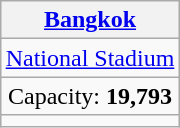<table class="wikitable" style="text-align:center;margin:1em auto;">
<tr>
<th colspan="1"><a href='#'>Bangkok</a></th>
</tr>
<tr>
<td><a href='#'>National Stadium</a></td>
</tr>
<tr>
<td>Capacity: <strong>	19,793</strong></td>
</tr>
<tr>
<td></td>
</tr>
</table>
